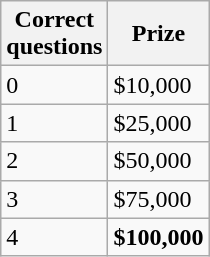<table class="wikitable">
<tr>
<th>Correct <br> questions</th>
<th>Prize</th>
</tr>
<tr>
<td>0</td>
<td>$10,000</td>
</tr>
<tr>
<td>1</td>
<td>$25,000</td>
</tr>
<tr>
<td>2</td>
<td>$50,000</td>
</tr>
<tr>
<td>3</td>
<td>$75,000</td>
</tr>
<tr>
<td>4</td>
<td><strong>$100,000</strong></td>
</tr>
</table>
